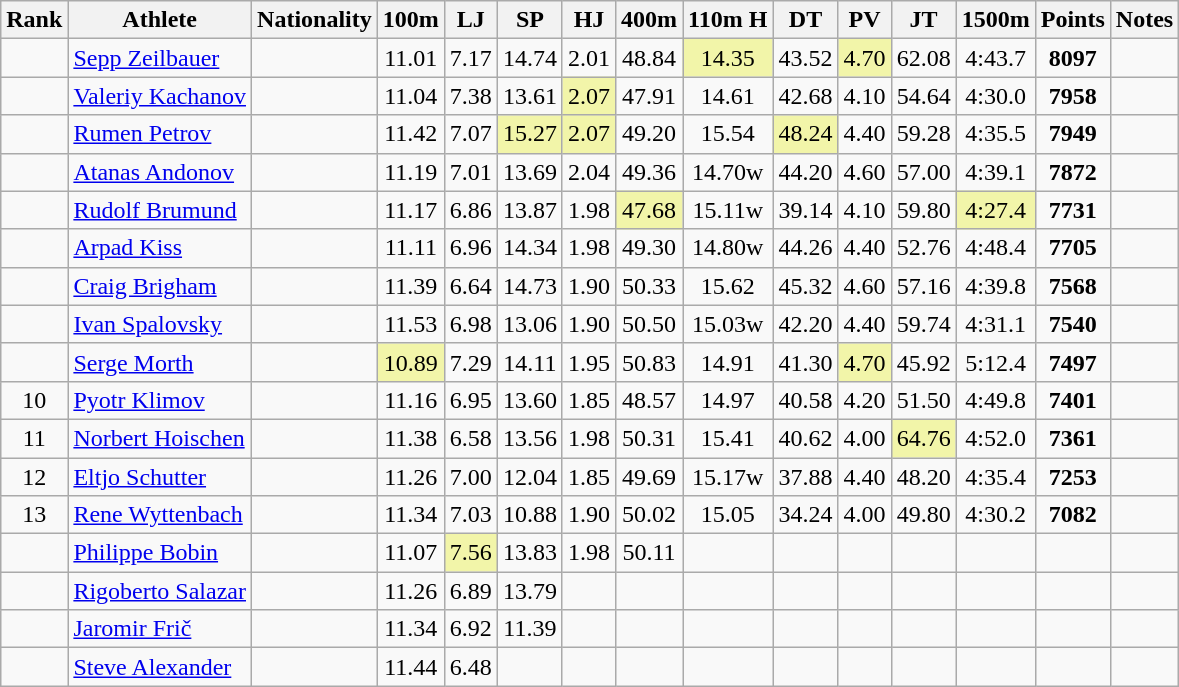<table class="wikitable sortable" style="text-align:center">
<tr>
<th>Rank</th>
<th>Athlete</th>
<th>Nationality</th>
<th>100m</th>
<th>LJ</th>
<th>SP</th>
<th>HJ</th>
<th>400m</th>
<th>110m H</th>
<th>DT</th>
<th>PV</th>
<th>JT</th>
<th>1500m</th>
<th>Points</th>
<th>Notes</th>
</tr>
<tr>
<td></td>
<td align=left><a href='#'>Sepp Zeilbauer</a></td>
<td align=left></td>
<td>11.01</td>
<td>7.17</td>
<td>14.74</td>
<td>2.01</td>
<td>48.84</td>
<td bgcolor=#F2F5A9>14.35</td>
<td>43.52</td>
<td bgcolor=#F2F5A9>4.70</td>
<td>62.08</td>
<td>4:43.7</td>
<td><strong>8097</strong></td>
<td></td>
</tr>
<tr>
<td></td>
<td align=left><a href='#'>Valeriy Kachanov</a></td>
<td align=left></td>
<td>11.04</td>
<td>7.38</td>
<td>13.61</td>
<td bgcolor=#F2F5A9>2.07</td>
<td>47.91</td>
<td>14.61</td>
<td>42.68</td>
<td>4.10</td>
<td>54.64</td>
<td>4:30.0</td>
<td><strong>7958</strong></td>
<td></td>
</tr>
<tr>
<td></td>
<td align=left><a href='#'>Rumen Petrov</a></td>
<td align=left></td>
<td>11.42</td>
<td>7.07</td>
<td bgcolor=#F2F5A9>15.27</td>
<td bgcolor=#F2F5A9>2.07</td>
<td>49.20</td>
<td>15.54</td>
<td bgcolor=#F2F5A9>48.24</td>
<td>4.40</td>
<td>59.28</td>
<td>4:35.5</td>
<td><strong>7949</strong></td>
<td></td>
</tr>
<tr>
<td></td>
<td align=left><a href='#'>Atanas Andonov</a></td>
<td align=left></td>
<td>11.19</td>
<td>7.01</td>
<td>13.69</td>
<td>2.04</td>
<td>49.36</td>
<td>14.70w</td>
<td>44.20</td>
<td>4.60</td>
<td>57.00</td>
<td>4:39.1</td>
<td><strong>7872</strong></td>
<td></td>
</tr>
<tr>
<td></td>
<td align=left><a href='#'>Rudolf Brumund</a></td>
<td align=left></td>
<td>11.17</td>
<td>6.86</td>
<td>13.87</td>
<td>1.98</td>
<td bgcolor=#F2F5A9>47.68</td>
<td>15.11w</td>
<td>39.14</td>
<td>4.10</td>
<td>59.80</td>
<td bgcolor=#F2F5A9>4:27.4</td>
<td><strong>7731</strong></td>
<td></td>
</tr>
<tr>
<td></td>
<td align=left><a href='#'>Arpad Kiss</a></td>
<td align=left></td>
<td>11.11</td>
<td>6.96</td>
<td>14.34</td>
<td>1.98</td>
<td>49.30</td>
<td>14.80w</td>
<td>44.26</td>
<td>4.40</td>
<td>52.76</td>
<td>4:48.4</td>
<td><strong>7705</strong></td>
<td></td>
</tr>
<tr>
<td></td>
<td align=left><a href='#'>Craig Brigham</a></td>
<td align=left></td>
<td>11.39</td>
<td>6.64</td>
<td>14.73</td>
<td>1.90</td>
<td>50.33</td>
<td>15.62</td>
<td>45.32</td>
<td>4.60</td>
<td>57.16</td>
<td>4:39.8</td>
<td><strong>7568</strong></td>
<td></td>
</tr>
<tr>
<td></td>
<td align=left><a href='#'>Ivan Spalovsky</a></td>
<td align=left></td>
<td>11.53</td>
<td>6.98</td>
<td>13.06</td>
<td>1.90</td>
<td>50.50</td>
<td>15.03w</td>
<td>42.20</td>
<td>4.40</td>
<td>59.74</td>
<td>4:31.1</td>
<td><strong>7540</strong></td>
<td></td>
</tr>
<tr>
<td></td>
<td align=left><a href='#'>Serge Morth</a></td>
<td align=left></td>
<td bgcolor=#F2F5A9>10.89</td>
<td>7.29</td>
<td>14.11</td>
<td>1.95</td>
<td>50.83</td>
<td>14.91</td>
<td>41.30</td>
<td bgcolor=#F2F5A9>4.70</td>
<td>45.92</td>
<td>5:12.4</td>
<td><strong>7497</strong></td>
<td></td>
</tr>
<tr>
<td>10</td>
<td align=left><a href='#'>Pyotr Klimov</a></td>
<td align=left></td>
<td>11.16</td>
<td>6.95</td>
<td>13.60</td>
<td>1.85</td>
<td>48.57</td>
<td>14.97</td>
<td>40.58</td>
<td>4.20</td>
<td>51.50</td>
<td>4:49.8</td>
<td><strong>7401</strong></td>
<td></td>
</tr>
<tr>
<td>11</td>
<td align=left><a href='#'>Norbert Hoischen</a></td>
<td align=left></td>
<td>11.38</td>
<td>6.58</td>
<td>13.56</td>
<td>1.98</td>
<td>50.31</td>
<td>15.41</td>
<td>40.62</td>
<td>4.00</td>
<td bgcolor=#F2F5A9>64.76</td>
<td>4:52.0</td>
<td><strong>7361</strong></td>
<td></td>
</tr>
<tr>
<td>12</td>
<td align=left><a href='#'>Eltjo Schutter</a></td>
<td align=left></td>
<td>11.26</td>
<td>7.00</td>
<td>12.04</td>
<td>1.85</td>
<td>49.69</td>
<td>15.17w</td>
<td>37.88</td>
<td>4.40</td>
<td>48.20</td>
<td>4:35.4</td>
<td><strong>7253</strong></td>
<td></td>
</tr>
<tr>
<td>13</td>
<td align=left><a href='#'>Rene Wyttenbach</a></td>
<td align=left></td>
<td>11.34</td>
<td>7.03</td>
<td>10.88</td>
<td>1.90</td>
<td>50.02</td>
<td>15.05</td>
<td>34.24</td>
<td>4.00</td>
<td>49.80</td>
<td>4:30.2</td>
<td><strong>7082</strong></td>
<td></td>
</tr>
<tr>
<td></td>
<td align=left><a href='#'>Philippe Bobin</a></td>
<td align=left></td>
<td>11.07</td>
<td bgcolor=#F2F5A9>7.56</td>
<td>13.83</td>
<td>1.98</td>
<td>50.11</td>
<td></td>
<td></td>
<td></td>
<td></td>
<td></td>
<td><strong></strong></td>
<td></td>
</tr>
<tr>
<td></td>
<td align=left><a href='#'>Rigoberto Salazar</a></td>
<td align=left></td>
<td>11.26</td>
<td>6.89</td>
<td>13.79</td>
<td></td>
<td></td>
<td></td>
<td></td>
<td></td>
<td></td>
<td></td>
<td><strong></strong></td>
<td></td>
</tr>
<tr>
<td></td>
<td align=left><a href='#'>Jaromir Frič</a></td>
<td align=left></td>
<td>11.34</td>
<td>6.92</td>
<td>11.39</td>
<td></td>
<td></td>
<td></td>
<td></td>
<td></td>
<td></td>
<td></td>
<td><strong></strong></td>
<td></td>
</tr>
<tr>
<td></td>
<td align=left><a href='#'>Steve Alexander</a></td>
<td align=left></td>
<td>11.44</td>
<td>6.48</td>
<td></td>
<td></td>
<td></td>
<td></td>
<td></td>
<td></td>
<td></td>
<td></td>
<td><strong></strong></td>
<td></td>
</tr>
</table>
